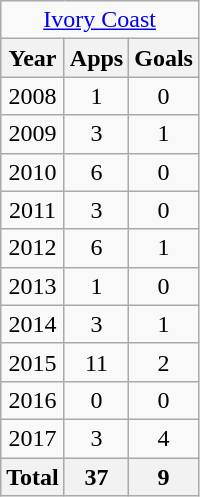<table class="wikitable" style="text-align:center">
<tr>
<td colspan="3"><a href='#'>Ivory Coast</a></td>
</tr>
<tr>
<th>Year</th>
<th>Apps</th>
<th>Goals</th>
</tr>
<tr>
<td>2008</td>
<td>1</td>
<td>0</td>
</tr>
<tr>
<td>2009</td>
<td>3</td>
<td>1</td>
</tr>
<tr>
<td>2010</td>
<td>6</td>
<td>0</td>
</tr>
<tr>
<td>2011</td>
<td>3</td>
<td>0</td>
</tr>
<tr>
<td>2012</td>
<td>6</td>
<td>1</td>
</tr>
<tr>
<td>2013</td>
<td>1</td>
<td>0</td>
</tr>
<tr>
<td>2014</td>
<td>3</td>
<td>1</td>
</tr>
<tr>
<td>2015</td>
<td>11</td>
<td>2</td>
</tr>
<tr>
<td>2016</td>
<td>0</td>
<td>0</td>
</tr>
<tr>
<td>2017</td>
<td>3</td>
<td>4</td>
</tr>
<tr>
<th>Total</th>
<th>37</th>
<th>9</th>
</tr>
</table>
